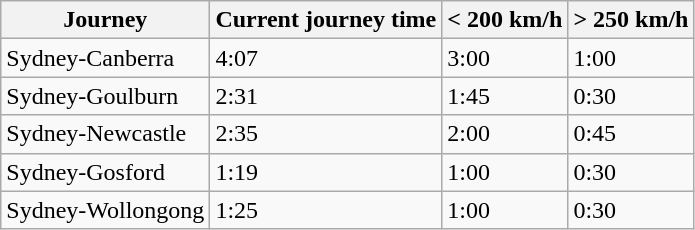<table class="wikitable">
<tr>
<th>Journey</th>
<th>Current journey time</th>
<th>< 200 km/h</th>
<th>> 250 km/h</th>
</tr>
<tr>
<td>Sydney-Canberra</td>
<td>4:07</td>
<td>3:00</td>
<td>1:00</td>
</tr>
<tr>
<td>Sydney-Goulburn</td>
<td>2:31</td>
<td>1:45</td>
<td>0:30</td>
</tr>
<tr>
<td>Sydney-Newcastle</td>
<td>2:35</td>
<td>2:00</td>
<td>0:45</td>
</tr>
<tr>
<td>Sydney-Gosford</td>
<td>1:19</td>
<td>1:00</td>
<td>0:30</td>
</tr>
<tr>
<td>Sydney-Wollongong</td>
<td>1:25</td>
<td>1:00</td>
<td>0:30</td>
</tr>
</table>
